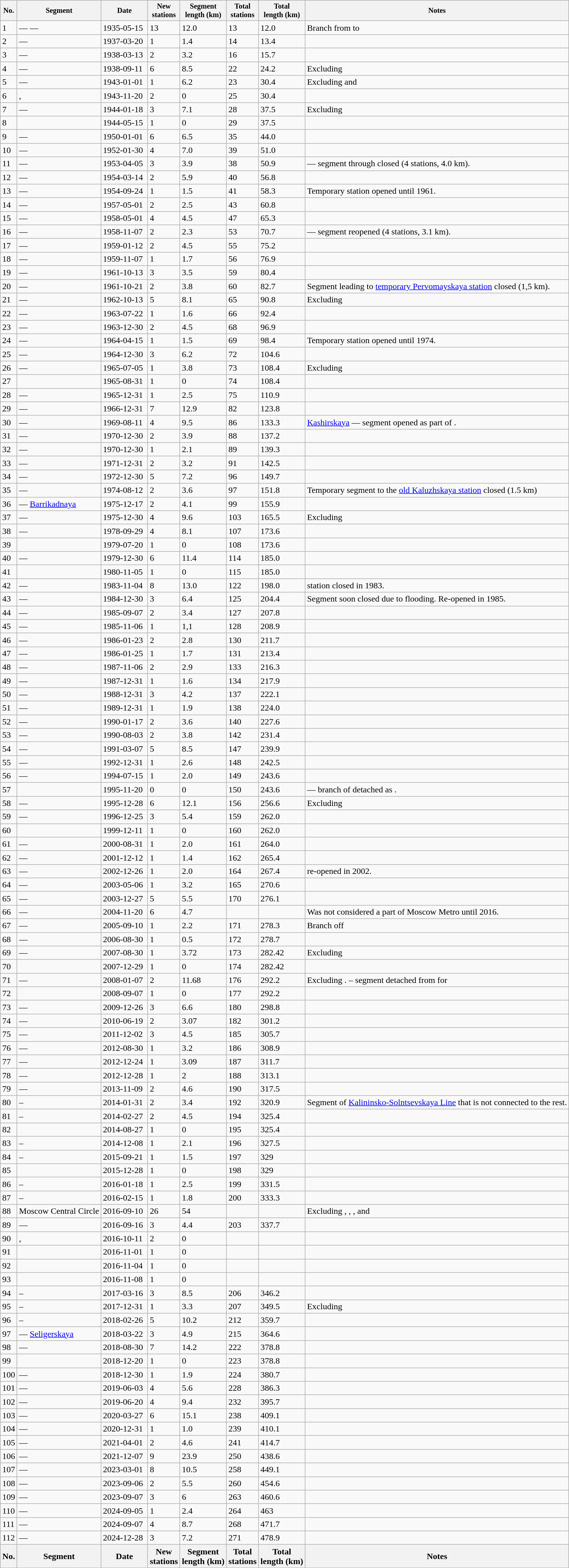<table class="wikitable sortable" style="text-align:left">
<tr style="font-size:85%">
<th>No.</th>
<th>Segment</th>
<th width=80px>Date</th>
<th>New<br>stations</th>
<th>Segment<br>length (km)</th>
<th>Total<br>stations</th>
<th>Total<br>length (km)</th>
<th class="unsortable">Notes</th>
</tr>
<tr>
<td>1</td>
<td>  —  —  </td>
<td>1935-05-15</td>
<td>13</td>
<td>12.0</td>
<td>13</td>
<td>12.0</td>
<td>Branch from  to </td>
</tr>
<tr>
<td>2</td>
<td>  — </td>
<td>1937-03-20</td>
<td>1</td>
<td>1.4</td>
<td>14</td>
<td>13.4</td>
<td></td>
</tr>
<tr>
<td>3</td>
<td>  —  </td>
<td>1938-03-13</td>
<td>2</td>
<td>3.2</td>
<td>16</td>
<td>15.7</td>
<td></td>
</tr>
<tr>
<td>4</td>
<td>  — </td>
<td>1938-09-11</td>
<td>6</td>
<td>8.5</td>
<td>22</td>
<td>24.2</td>
<td>Excluding </td>
</tr>
<tr>
<td>5</td>
<td>  — </td>
<td>1943-01-01</td>
<td>1</td>
<td>6.2</td>
<td>23</td>
<td>30.4</td>
<td>Excluding  and </td>
</tr>
<tr>
<td>6</td>
<td> , </td>
<td>1943-11-20</td>
<td>2</td>
<td>0</td>
<td>25</td>
<td>30.4</td>
<td></td>
</tr>
<tr>
<td>7</td>
<td>  — </td>
<td>1944-01-18</td>
<td>3</td>
<td>7.1</td>
<td>28</td>
<td>37.5</td>
<td>Excluding </td>
</tr>
<tr>
<td>8</td>
<td> </td>
<td>1944-05-15</td>
<td>1</td>
<td>0</td>
<td>29</td>
<td>37.5</td>
<td></td>
</tr>
<tr>
<td>9</td>
<td>  — </td>
<td>1950-01-01</td>
<td>6</td>
<td>6.5</td>
<td>35</td>
<td>44.0</td>
<td></td>
</tr>
<tr>
<td>10</td>
<td>  — </td>
<td>1952-01-30</td>
<td>4</td>
<td>7.0</td>
<td>39</td>
<td>51.0</td>
<td></td>
</tr>
<tr>
<td>11</td>
<td>  — </td>
<td>1953-04-05</td>
<td>3</td>
<td>3.9</td>
<td>38</td>
<td>50.9</td>
<td> —  segment through  closed (4 stations, 4.0 km).</td>
</tr>
<tr>
<td>12</td>
<td>  — </td>
<td>1954-03-14</td>
<td>2</td>
<td>5.9</td>
<td>40</td>
<td>56.8</td>
<td></td>
</tr>
<tr>
<td>13</td>
<td>  — </td>
<td>1954-09-24</td>
<td>1</td>
<td>1.5</td>
<td>41</td>
<td>58.3</td>
<td>Temporary station opened until 1961.</td>
</tr>
<tr>
<td>14</td>
<td>  — </td>
<td>1957-05-01</td>
<td>2</td>
<td>2.5</td>
<td>43</td>
<td>60.8</td>
<td></td>
</tr>
<tr>
<td>15</td>
<td>  — </td>
<td>1958-05-01</td>
<td>4</td>
<td>4.5</td>
<td>47</td>
<td>65.3</td>
<td></td>
</tr>
<tr>
<td>16</td>
<td>  — </td>
<td>1958-11-07</td>
<td>2</td>
<td>2.3</td>
<td>53</td>
<td>70.7</td>
<td> —  segment reopened (4 stations, 3.1 km).</td>
</tr>
<tr>
<td>17</td>
<td>  — </td>
<td>1959-01-12</td>
<td>2</td>
<td>4.5</td>
<td>55</td>
<td>75.2</td>
<td></td>
</tr>
<tr>
<td>18</td>
<td>  — </td>
<td>1959-11-07</td>
<td>1</td>
<td>1.7</td>
<td>56</td>
<td>76.9</td>
<td></td>
</tr>
<tr>
<td>19</td>
<td>  — </td>
<td>1961-10-13</td>
<td>3</td>
<td>3.5</td>
<td>59</td>
<td>80.4</td>
<td></td>
</tr>
<tr>
<td>20</td>
<td>  — </td>
<td>1961-10-21</td>
<td>2</td>
<td>3.8</td>
<td>60</td>
<td>82.7</td>
<td>Segment leading to <a href='#'>temporary Pervomayskaya station</a> closed (1,5 km).</td>
</tr>
<tr>
<td>21</td>
<td>  — </td>
<td>1962-10-13</td>
<td>5</td>
<td>8.1</td>
<td>65</td>
<td>90.8</td>
<td>Excluding </td>
</tr>
<tr>
<td>22</td>
<td>  — </td>
<td>1963-07-22</td>
<td>1</td>
<td>1.6</td>
<td>66</td>
<td>92.4</td>
<td></td>
</tr>
<tr>
<td>23</td>
<td>  — </td>
<td>1963-12-30</td>
<td>2</td>
<td>4.5</td>
<td>68</td>
<td>96.9</td>
<td></td>
</tr>
<tr>
<td>24</td>
<td>  — </td>
<td>1964-04-15</td>
<td>1</td>
<td>1.5</td>
<td>69</td>
<td>98.4</td>
<td>Temporary station opened until 1974.</td>
</tr>
<tr>
<td>25</td>
<td>  — </td>
<td>1964-12-30</td>
<td>3</td>
<td>6.2</td>
<td>72</td>
<td>104.6</td>
<td></td>
</tr>
<tr>
<td>26</td>
<td>  —  </td>
<td>1965-07-05</td>
<td>1</td>
<td>3.8</td>
<td>73</td>
<td>108.4</td>
<td>Excluding </td>
</tr>
<tr>
<td>27</td>
<td> </td>
<td>1965-08-31</td>
<td>1</td>
<td>0</td>
<td>74</td>
<td>108.4</td>
<td></td>
</tr>
<tr>
<td>28</td>
<td>  — </td>
<td>1965-12-31</td>
<td>1</td>
<td>2.5</td>
<td>75</td>
<td>110.9</td>
<td></td>
</tr>
<tr>
<td>29</td>
<td>  — </td>
<td>1966-12-31</td>
<td>7</td>
<td>12.9</td>
<td>82</td>
<td>123.8</td>
<td></td>
</tr>
<tr>
<td>30</td>
<td>  —  </td>
<td>1969-08-11</td>
<td>4</td>
<td>9.5</td>
<td>86</td>
<td>133.3</td>
<td><a href='#'>Kashirskaya</a> —  segment opened as part of .</td>
</tr>
<tr>
<td>31</td>
<td>  — </td>
<td>1970-12-30</td>
<td>2</td>
<td>3.9</td>
<td>88</td>
<td>137.2</td>
<td></td>
</tr>
<tr>
<td>32</td>
<td>  — </td>
<td>1970-12-30</td>
<td>1</td>
<td>2.1</td>
<td>89</td>
<td>139.3</td>
<td></td>
</tr>
<tr>
<td>33</td>
<td>  — </td>
<td>1971-12-31</td>
<td>2</td>
<td>3.2</td>
<td>91</td>
<td>142.5</td>
<td></td>
</tr>
<tr>
<td>34</td>
<td>  — </td>
<td>1972-12-30</td>
<td>5</td>
<td>7.2</td>
<td>96</td>
<td>149.7</td>
<td></td>
</tr>
<tr>
<td>35</td>
<td>  — </td>
<td>1974-08-12</td>
<td>2</td>
<td>3.6</td>
<td>97</td>
<td>151.8</td>
<td>Temporary segment to the <a href='#'>old Kaluzhskaya station</a> closed (1.5 km)</td>
</tr>
<tr>
<td>36</td>
<td>  — <a href='#'>Barrikadnaya</a></td>
<td>1975-12-17</td>
<td>2</td>
<td>4.1</td>
<td>99</td>
<td>155.9</td>
<td></td>
</tr>
<tr>
<td>37</td>
<td>  — </td>
<td>1975-12-30</td>
<td>4</td>
<td>9.6</td>
<td>103</td>
<td>165.5</td>
<td>Excluding </td>
</tr>
<tr>
<td>38</td>
<td>  — </td>
<td>1978-09-29</td>
<td>4</td>
<td>8.1</td>
<td>107</td>
<td>173.6</td>
<td></td>
</tr>
<tr>
<td>39</td>
<td> </td>
<td>1979-07-20</td>
<td>1</td>
<td>0</td>
<td>108</td>
<td>173.6</td>
<td></td>
</tr>
<tr>
<td>40</td>
<td>  — </td>
<td>1979-12-30</td>
<td>6</td>
<td>11.4</td>
<td>114</td>
<td>185.0</td>
<td></td>
</tr>
<tr>
<td>41</td>
<td> </td>
<td>1980-11-05</td>
<td>1</td>
<td>0</td>
<td>115</td>
<td>185.0</td>
<td></td>
</tr>
<tr>
<td>42</td>
<td>  — </td>
<td>1983-11-04</td>
<td>8</td>
<td>13.0</td>
<td>122</td>
<td>198.0</td>
<td>  station closed in 1983.</td>
</tr>
<tr>
<td>43</td>
<td>  — </td>
<td>1984-12-30</td>
<td>3</td>
<td>6.4</td>
<td>125</td>
<td>204.4</td>
<td>Segment soon closed due to flooding. Re-opened in 1985.</td>
</tr>
<tr>
<td>44</td>
<td>  — </td>
<td>1985-09-07</td>
<td>2</td>
<td>3.4</td>
<td>127</td>
<td>207.8</td>
<td></td>
</tr>
<tr>
<td>45</td>
<td>  — </td>
<td>1985-11-06</td>
<td>1</td>
<td>1,1</td>
<td>128</td>
<td>208.9</td>
<td></td>
</tr>
<tr>
<td>46</td>
<td>  — </td>
<td>1986-01-23</td>
<td>2</td>
<td>2.8</td>
<td>130</td>
<td>211.7</td>
<td></td>
</tr>
<tr>
<td>47</td>
<td>  — </td>
<td>1986-01-25</td>
<td>1</td>
<td>1.7</td>
<td>131</td>
<td>213.4</td>
<td></td>
</tr>
<tr>
<td>48</td>
<td>  — </td>
<td>1987-11-06</td>
<td>2</td>
<td>2.9</td>
<td>133</td>
<td>216.3</td>
<td></td>
</tr>
<tr>
<td>49</td>
<td>  — </td>
<td>1987-12-31</td>
<td>1</td>
<td>1.6</td>
<td>134</td>
<td>217.9</td>
<td></td>
</tr>
<tr>
<td>50</td>
<td>  — </td>
<td>1988-12-31</td>
<td>3</td>
<td>4.2</td>
<td>137</td>
<td>222.1</td>
<td></td>
</tr>
<tr>
<td>51</td>
<td>  — </td>
<td>1989-12-31</td>
<td>1</td>
<td>1.9</td>
<td>138</td>
<td>224.0</td>
<td></td>
</tr>
<tr>
<td>52</td>
<td>  — </td>
<td>1990-01-17</td>
<td>2</td>
<td>3.6</td>
<td>140</td>
<td>227.6</td>
<td></td>
</tr>
<tr>
<td>53</td>
<td>  — </td>
<td>1990-08-03</td>
<td>2</td>
<td>3.8</td>
<td>142</td>
<td>231.4</td>
<td></td>
</tr>
<tr>
<td>54</td>
<td>  — </td>
<td>1991-03-07</td>
<td>5</td>
<td>8.5</td>
<td>147</td>
<td>239.9</td>
<td></td>
</tr>
<tr>
<td>55</td>
<td>  — </td>
<td>1992-12-31</td>
<td>1</td>
<td>2.6</td>
<td>148</td>
<td>242.5</td>
<td></td>
</tr>
<tr>
<td>56</td>
<td>  — </td>
<td>1994-07-15</td>
<td>1</td>
<td>2.0</td>
<td>149</td>
<td>243.6</td>
<td></td>
</tr>
<tr>
<td>57</td>
<td>  </td>
<td>1995-11-20</td>
<td>0</td>
<td>0</td>
<td>150</td>
<td>243.6</td>
<td>— branch of  detached as .</td>
</tr>
<tr>
<td>58</td>
<td>  — </td>
<td>1995-12-28</td>
<td>6</td>
<td>12.1</td>
<td>156</td>
<td>256.6</td>
<td>Excluding </td>
</tr>
<tr>
<td>59</td>
<td>  — </td>
<td>1996-12-25</td>
<td>3</td>
<td>5.4</td>
<td>159</td>
<td>262.0</td>
<td></td>
</tr>
<tr>
<td>60</td>
<td> </td>
<td>1999-12-11</td>
<td>1</td>
<td>0</td>
<td>160</td>
<td>262.0</td>
<td></td>
</tr>
<tr>
<td>61</td>
<td>  — </td>
<td>2000-08-31</td>
<td>1</td>
<td>2.0</td>
<td>161</td>
<td>264.0</td>
<td></td>
</tr>
<tr>
<td>62</td>
<td>  — </td>
<td>2001-12-12</td>
<td>1</td>
<td>1.4</td>
<td>162</td>
<td>265.4</td>
<td></td>
</tr>
<tr>
<td>63</td>
<td>  — </td>
<td>2002-12-26</td>
<td>1</td>
<td>2.0</td>
<td>164</td>
<td>267.4</td>
<td>  re-opened in 2002.</td>
</tr>
<tr>
<td>64</td>
<td>  — </td>
<td>2003-05-06</td>
<td>1</td>
<td>3.2</td>
<td>165</td>
<td>270.6</td>
<td></td>
</tr>
<tr>
<td>65</td>
<td>  — </td>
<td>2003-12-27</td>
<td>5</td>
<td>5.5</td>
<td>170</td>
<td>276.1</td>
<td></td>
</tr>
<tr>
<td>66</td>
<td>  — </td>
<td>2004-11-20</td>
<td>6</td>
<td>4.7</td>
<td></td>
<td></td>
<td>Was not considered a part of Moscow Metro until 2016.</td>
</tr>
<tr>
<td>67</td>
<td>  — </td>
<td>2005-09-10</td>
<td>1</td>
<td>2.2</td>
<td>171</td>
<td>278.3</td>
<td>Branch off </td>
</tr>
<tr>
<td>68</td>
<td>  — </td>
<td>2006-08-30</td>
<td>1</td>
<td>0.5</td>
<td>172</td>
<td>278.7</td>
<td></td>
</tr>
<tr>
<td>69</td>
<td>  — </td>
<td>2007-08-30</td>
<td>1</td>
<td>3.72</td>
<td>173</td>
<td>282.42</td>
<td>Excluding </td>
</tr>
<tr>
<td>70</td>
<td> </td>
<td>2007-12-29</td>
<td>1</td>
<td>0</td>
<td>174</td>
<td>282.42</td>
<td></td>
</tr>
<tr>
<td>71</td>
<td>  — </td>
<td>2008-01-07</td>
<td>2</td>
<td>11.68</td>
<td>176</td>
<td>292.2</td>
<td>Excluding .  –  segment detached from  for </td>
</tr>
<tr>
<td>72</td>
<td> </td>
<td>2008-09-07</td>
<td>1</td>
<td>0</td>
<td>177</td>
<td>292.2</td>
<td></td>
</tr>
<tr>
<td>73</td>
<td>  — </td>
<td>2009-12-26</td>
<td>3</td>
<td>6.6</td>
<td>180</td>
<td>298.8</td>
<td></td>
</tr>
<tr>
<td>74</td>
<td>  — </td>
<td>2010-06-19</td>
<td>2</td>
<td>3.07</td>
<td>182</td>
<td>301.2</td>
<td></td>
</tr>
<tr>
<td>75</td>
<td>  — </td>
<td>2011-12-02</td>
<td>3</td>
<td>4.5</td>
<td>185</td>
<td>305.7</td>
<td></td>
</tr>
<tr>
<td>76</td>
<td>  — </td>
<td>2012-08-30</td>
<td>1</td>
<td>3.2</td>
<td>186</td>
<td>308.9</td>
<td></td>
</tr>
<tr>
<td>77</td>
<td>  — </td>
<td>2012-12-24</td>
<td>1</td>
<td>3.09</td>
<td>187</td>
<td>311.7</td>
<td></td>
</tr>
<tr>
<td>78</td>
<td>  — </td>
<td>2012-12-28</td>
<td>1</td>
<td>2</td>
<td>188</td>
<td>313.1</td>
<td></td>
</tr>
<tr>
<td>79</td>
<td>  — </td>
<td>2013-11-09</td>
<td>2</td>
<td>4.6</td>
<td>190</td>
<td>317.5</td>
<td></td>
</tr>
<tr>
<td>80</td>
<td>  – </td>
<td>2014-01-31</td>
<td>2</td>
<td>3.4</td>
<td>192</td>
<td>320.9</td>
<td>Segment of <a href='#'>Kalininsko-Solntsevskaya Line</a> that is not connected to the rest.</td>
</tr>
<tr>
<td>81</td>
<td>  – </td>
<td>2014-02-27</td>
<td>2</td>
<td>4.5</td>
<td>194</td>
<td>325.4</td>
<td></td>
</tr>
<tr>
<td>82</td>
<td> </td>
<td>2014-08-27</td>
<td>1</td>
<td>0</td>
<td>195</td>
<td>325.4</td>
<td></td>
</tr>
<tr>
<td>83</td>
<td>  – </td>
<td>2014-12-08</td>
<td>1</td>
<td>2.1</td>
<td>196</td>
<td>327.5</td>
<td></td>
</tr>
<tr>
<td>84</td>
<td>  – </td>
<td>2015-09-21</td>
<td>1</td>
<td>1.5</td>
<td>197</td>
<td>329</td>
<td></td>
</tr>
<tr>
<td>85</td>
<td> </td>
<td>2015-12-28</td>
<td>1</td>
<td>0</td>
<td>198</td>
<td>329</td>
<td></td>
</tr>
<tr>
<td>86</td>
<td>  – </td>
<td>2016-01-18</td>
<td>1</td>
<td>2.5</td>
<td>199</td>
<td>331.5</td>
<td></td>
</tr>
<tr>
<td>87</td>
<td>  – </td>
<td>2016-02-15</td>
<td>1</td>
<td>1.8</td>
<td>200</td>
<td>333.3</td>
<td></td>
</tr>
<tr>
<td>88</td>
<td> Moscow Central Circle</td>
<td>2016-09-10</td>
<td>26</td>
<td>54</td>
<td></td>
<td></td>
<td>Excluding , , ,  and </td>
</tr>
<tr>
<td>89</td>
<td>  — </td>
<td>2016-09-16</td>
<td>3</td>
<td>4.4</td>
<td>203</td>
<td>337.7</td>
<td></td>
</tr>
<tr>
<td>90</td>
<td> , </td>
<td>2016-10-11</td>
<td>2</td>
<td>0</td>
<td></td>
<td></td>
<td></td>
</tr>
<tr>
<td>91</td>
<td> </td>
<td>2016-11-01</td>
<td>1</td>
<td>0</td>
<td></td>
<td></td>
<td></td>
</tr>
<tr>
<td>92</td>
<td> </td>
<td>2016-11-04</td>
<td>1</td>
<td>0</td>
<td></td>
<td></td>
<td></td>
</tr>
<tr>
<td>93</td>
<td> </td>
<td>2016-11-08</td>
<td>1</td>
<td>0</td>
<td></td>
<td></td>
<td></td>
</tr>
<tr>
<td>94</td>
<td>  – </td>
<td>2017-03-16</td>
<td>3</td>
<td>8.5</td>
<td>206</td>
<td>346.2</td>
<td></td>
</tr>
<tr>
<td>95</td>
<td>  – </td>
<td>2017-12-31</td>
<td>1</td>
<td>3.3</td>
<td>207</td>
<td>349.5</td>
<td>Excluding </td>
</tr>
<tr>
<td>96</td>
<td>  – </td>
<td>2018-02-26</td>
<td>5</td>
<td>10.2</td>
<td>212</td>
<td>359.7</td>
<td></td>
</tr>
<tr>
<td>97</td>
<td>  — <a href='#'>Seligerskaya</a></td>
<td>2018-03-22</td>
<td>3</td>
<td>4.9</td>
<td>215</td>
<td>364.6</td>
<td></td>
</tr>
<tr>
<td>98</td>
<td>  — </td>
<td>2018-08-30</td>
<td>7</td>
<td>14.2</td>
<td>222</td>
<td>378.8</td>
<td></td>
</tr>
<tr>
<td>99</td>
<td> </td>
<td>2018-12-20</td>
<td>1</td>
<td>0</td>
<td>223</td>
<td>378.8</td>
<td></td>
</tr>
<tr>
<td>100</td>
<td>  — </td>
<td>2018-12-30</td>
<td>1</td>
<td>1.9</td>
<td>224</td>
<td>380.7</td>
<td></td>
</tr>
<tr>
<td>101</td>
<td>  — </td>
<td>2019-06-03</td>
<td>4</td>
<td>5.6</td>
<td>228</td>
<td>386.3</td>
<td></td>
</tr>
<tr>
<td>102</td>
<td>  — </td>
<td>2019-06-20</td>
<td>4</td>
<td>9.4</td>
<td>232</td>
<td>395.7</td>
<td></td>
</tr>
<tr>
<td>103</td>
<td>  —  </td>
<td>2020-03-27</td>
<td>6</td>
<td>15.1</td>
<td>238</td>
<td>409.1</td>
<td></td>
</tr>
<tr>
<td>104</td>
<td>  — </td>
<td>2020-12-31</td>
<td>1</td>
<td>1.0</td>
<td>239</td>
<td>410.1</td>
<td></td>
</tr>
<tr>
<td>105</td>
<td>  — </td>
<td>2021-04-01</td>
<td>2</td>
<td>4.6</td>
<td>241</td>
<td>414.7</td>
<td></td>
</tr>
<tr>
<td>106</td>
<td>  — </td>
<td>2021-12-07</td>
<td>9</td>
<td>23.9</td>
<td>250</td>
<td>438.6</td>
<td></td>
</tr>
<tr>
<td>107</td>
<td>  — </td>
<td>2023-03-01</td>
<td>8</td>
<td>10.5</td>
<td>258</td>
<td>449.1</td>
<td></td>
</tr>
<tr>
<td>108</td>
<td>  — </td>
<td>2023-09-06</td>
<td>2</td>
<td>5.5</td>
<td>260</td>
<td>454.6</td>
<td></td>
</tr>
<tr>
<td>109</td>
<td>  — </td>
<td>2023-09-07</td>
<td>3</td>
<td>6</td>
<td>263</td>
<td>460.6</td>
<td></td>
</tr>
<tr>
<td>110</td>
<td>  — </td>
<td>2024-09-05</td>
<td>1</td>
<td>2.4</td>
<td>264</td>
<td>463</td>
<td></td>
</tr>
<tr>
<td>111</td>
<td>  — </td>
<td>2024-09-07</td>
<td>4</td>
<td>8.7</td>
<td>268</td>
<td>471.7</td>
<td></td>
</tr>
<tr>
<td>112</td>
<td>  — </td>
<td>2024-12-28</td>
<td>3</td>
<td>7.2</td>
<td>271</td>
<td>478.9</td>
<td></td>
</tr>
<tr>
<th>No.</th>
<th>Segment</th>
<th width=80px>Date</th>
<th>New<br>stations</th>
<th>Segment<br>length (km)</th>
<th>Total<br>stations</th>
<th>Total<br>length (km)</th>
<th class="unsortable">Notes</th>
</tr>
</table>
